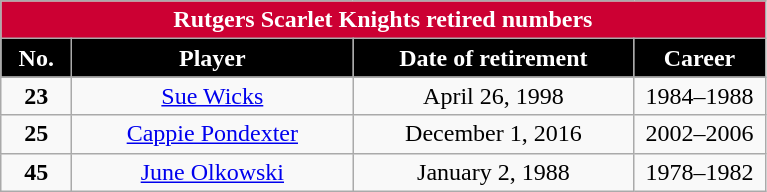<table class="wikitable sortable" style="text-align:center">
<tr>
<td colspan="5" style="background:#CC0033; color:white;"><strong>Rutgers Scarlet Knights retired numbers</strong></td>
</tr>
<tr>
<th style="width:40px; background:#000000; color:white;">No.</th>
<th style="width:180px; background:#000000; color:white;">Player</th>
<th style="width:180px; background:#000000; color:white;">Date of retirement</th>
<th style="width:80px; background:#000000; color:white;">Career</th>
</tr>
<tr>
<td><strong>23</strong></td>
<td><a href='#'>Sue Wicks</a></td>
<td>April 26, 1998</td>
<td>1984–1988</td>
</tr>
<tr>
<td><strong>25</strong></td>
<td><a href='#'>Cappie Pondexter</a></td>
<td>December 1, 2016</td>
<td>2002–2006 </td>
</tr>
<tr>
<td><strong>45</strong></td>
<td><a href='#'>June Olkowski</a></td>
<td>January 2, 1988</td>
<td>1978–1982</td>
</tr>
</table>
